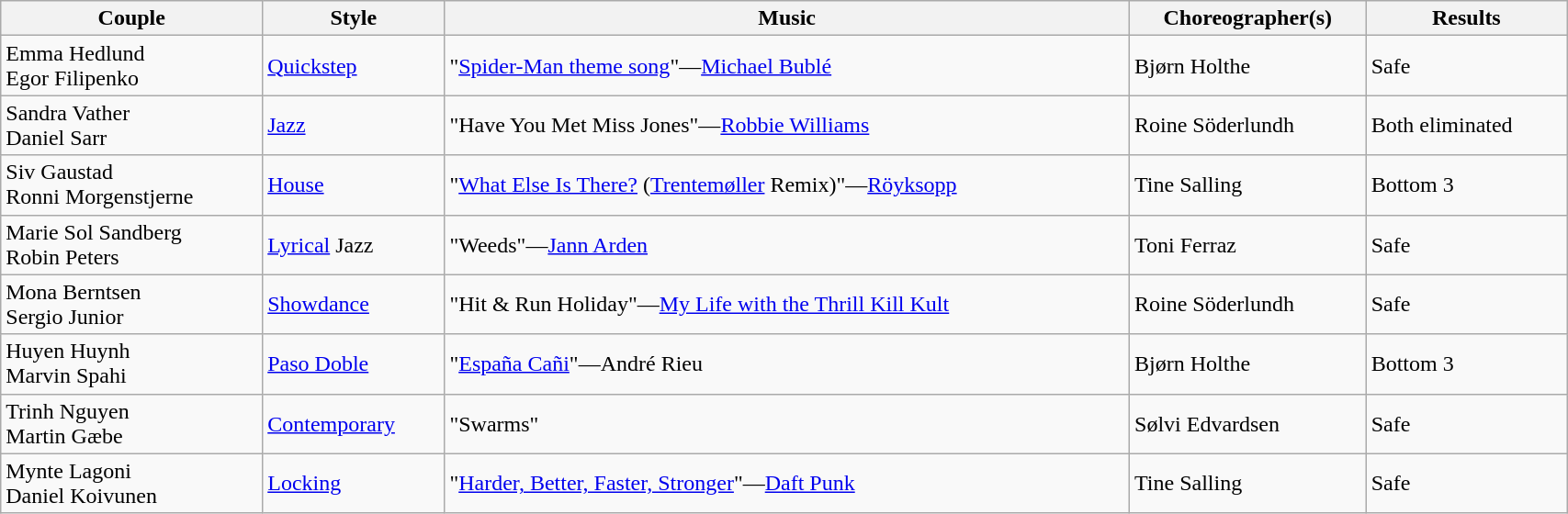<table class="wikitable" width="90%">
<tr>
<th>Couple</th>
<th>Style</th>
<th>Music</th>
<th>Choreographer(s)</th>
<th>Results</th>
</tr>
<tr>
<td>Emma Hedlund<br>Egor Filipenko</td>
<td><a href='#'>Quickstep</a></td>
<td>"<a href='#'>Spider-Man theme song</a>"—<a href='#'>Michael Bublé</a></td>
<td>Bjørn Holthe</td>
<td>Safe</td>
</tr>
<tr>
<td>Sandra Vather<br>Daniel Sarr</td>
<td><a href='#'>Jazz</a></td>
<td>"Have You Met Miss Jones"—<a href='#'>Robbie Williams</a></td>
<td>Roine Söderlundh</td>
<td>Both eliminated</td>
</tr>
<tr>
<td>Siv Gaustad<br>Ronni Morgenstjerne</td>
<td><a href='#'>House</a></td>
<td>"<a href='#'>What Else Is There?</a> (<a href='#'>Trentemøller</a> Remix)"—<a href='#'>Röyksopp</a></td>
<td>Tine Salling</td>
<td>Bottom 3</td>
</tr>
<tr>
<td>Marie Sol Sandberg<br>Robin Peters</td>
<td><a href='#'>Lyrical</a> Jazz</td>
<td>"Weeds"—<a href='#'>Jann Arden</a></td>
<td>Toni Ferraz</td>
<td>Safe</td>
</tr>
<tr>
<td>Mona Berntsen<br>Sergio Junior</td>
<td><a href='#'>Showdance</a></td>
<td>"Hit & Run Holiday"—<a href='#'>My Life with the Thrill Kill Kult</a></td>
<td>Roine Söderlundh</td>
<td>Safe</td>
</tr>
<tr>
<td>Huyen Huynh<br>Marvin Spahi</td>
<td><a href='#'>Paso Doble</a></td>
<td>"<a href='#'>España Cañi</a>"—André Rieu</td>
<td>Bjørn Holthe</td>
<td>Bottom 3</td>
</tr>
<tr>
<td>Trinh Nguyen<br>Martin Gæbe</td>
<td><a href='#'>Contemporary</a></td>
<td>"Swarms"</td>
<td>Sølvi Edvardsen</td>
<td>Safe</td>
</tr>
<tr>
<td>Mynte Lagoni<br>Daniel Koivunen</td>
<td><a href='#'>Locking</a></td>
<td>"<a href='#'>Harder, Better, Faster, Stronger</a>"—<a href='#'>Daft Punk</a></td>
<td>Tine Salling</td>
<td>Safe</td>
</tr>
</table>
